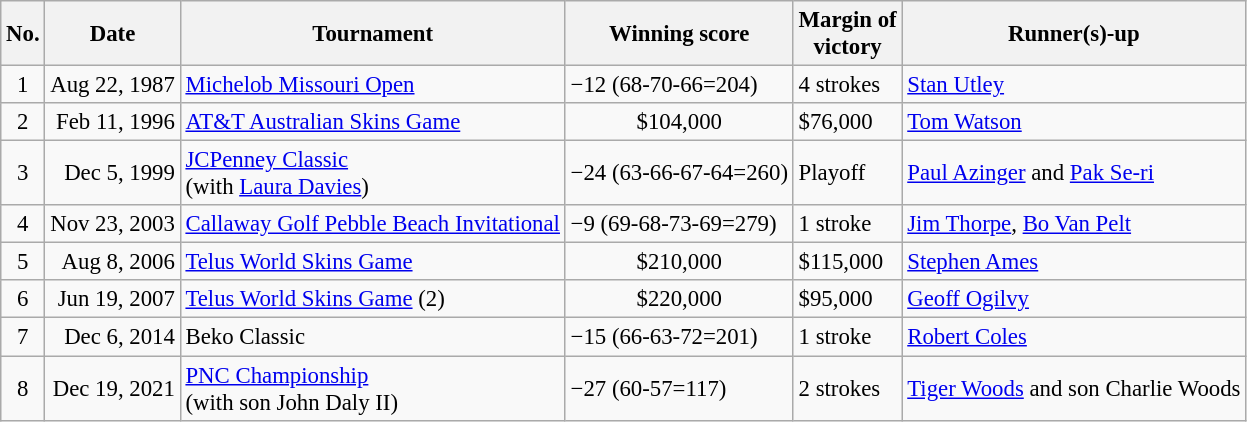<table class="wikitable" style="font-size:95%;">
<tr>
<th>No.</th>
<th>Date</th>
<th>Tournament</th>
<th>Winning score</th>
<th>Margin of<br>victory</th>
<th>Runner(s)-up</th>
</tr>
<tr>
<td align=center>1</td>
<td align=right>Aug 22, 1987</td>
<td><a href='#'>Michelob Missouri Open</a></td>
<td>−12 (68-70-66=204)</td>
<td>4 strokes</td>
<td> <a href='#'>Stan Utley</a></td>
</tr>
<tr>
<td align=center>2</td>
<td align=right>Feb 11, 1996</td>
<td><a href='#'>AT&T Australian Skins Game</a></td>
<td align=center>$104,000</td>
<td>$76,000</td>
<td> <a href='#'>Tom Watson</a></td>
</tr>
<tr>
<td align=center>3</td>
<td align=right>Dec 5, 1999</td>
<td><a href='#'>JCPenney Classic</a><br>(with  <a href='#'>Laura Davies</a>)</td>
<td>−24 (63-66-67-64=260)</td>
<td>Playoff</td>
<td> <a href='#'>Paul Azinger</a> and  <a href='#'>Pak Se-ri</a></td>
</tr>
<tr>
<td align=center>4</td>
<td align=right>Nov 23, 2003</td>
<td><a href='#'>Callaway Golf Pebble Beach Invitational</a></td>
<td>−9 (69-68-73-69=279)</td>
<td>1 stroke</td>
<td> <a href='#'>Jim Thorpe</a>,  <a href='#'>Bo Van Pelt</a></td>
</tr>
<tr>
<td align=center>5</td>
<td align=right>Aug 8, 2006</td>
<td><a href='#'>Telus World Skins Game</a></td>
<td align=center>$210,000</td>
<td>$115,000</td>
<td> <a href='#'>Stephen Ames</a></td>
</tr>
<tr>
<td align=center>6</td>
<td align=right>Jun 19, 2007</td>
<td><a href='#'>Telus World Skins Game</a> (2)</td>
<td align=center>$220,000</td>
<td>$95,000</td>
<td> <a href='#'>Geoff Ogilvy</a></td>
</tr>
<tr>
<td align=center>7</td>
<td align=right>Dec 6, 2014</td>
<td>Beko Classic</td>
<td>−15 (66-63-72=201)</td>
<td>1 stroke</td>
<td> <a href='#'>Robert Coles</a></td>
</tr>
<tr>
<td align=center>8</td>
<td align=right>Dec 19, 2021</td>
<td><a href='#'>PNC Championship</a><br>(with son John Daly II)</td>
<td>−27 (60-57=117)</td>
<td>2 strokes</td>
<td> <a href='#'>Tiger Woods</a> and son Charlie Woods</td>
</tr>
</table>
